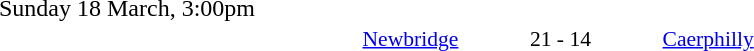<table style="width:70%;" cellspacing="1">
<tr>
<th width=35%></th>
<th width=15%></th>
<th></th>
</tr>
<tr>
<td>Sunday 18 March, 3:00pm</td>
</tr>
<tr style=font-size:90%>
<td align=right><a href='#'>Newbridge</a></td>
<td align=center>21 - 14</td>
<td><a href='#'>Caerphilly</a></td>
</tr>
</table>
